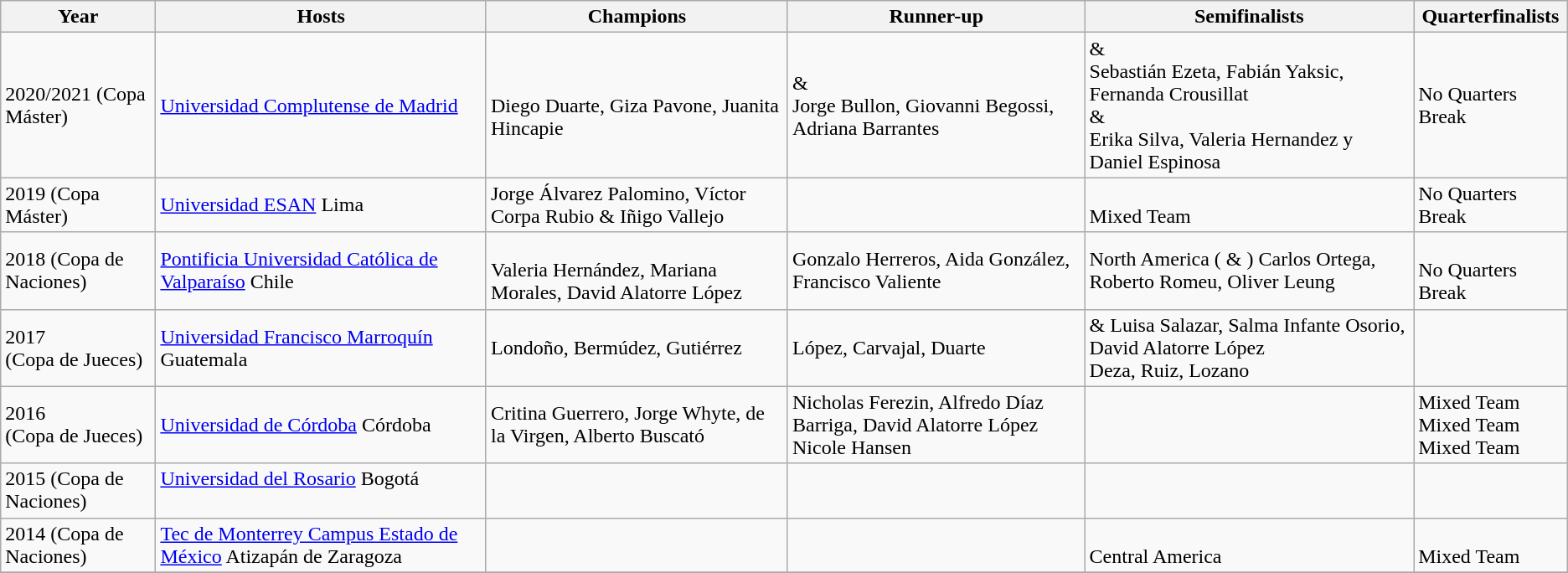<table class="wikitable collapsible">
<tr>
<th>Year</th>
<th>Hosts</th>
<th>Champions</th>
<th>Runner-up</th>
<th>Semifinalists</th>
<th>Quarterfinalists</th>
</tr>
<tr>
<td>2020/2021 (Copa Máster)</td>
<td> <a href='#'>Universidad Complutense de Madrid</a></td>
<td> <br>Diego Duarte, Giza Pavone, Juanita Hincapie</td>
<td> & <br>Jorge Bullon, Giovanni Begossi, Adriana Barrantes</td>
<td> & <br>Sebastián Ezeta, Fabián Yaksic, Fernanda Crousillat<br> & <br>Erika Silva, Valeria Hernandez y Daniel Espinosa</td>
<td>No Quarters Break</td>
</tr>
<tr>
<td>2019 (Copa Máster)</td>
<td> <a href='#'>Universidad ESAN</a> Lima</td>
<td> Jorge Álvarez Palomino, Víctor Corpa Rubio & Iñigo Vallejo</td>
<td> <br></td>
<td><br>Mixed Team<br>  </td>
<td>No Quarters Break</td>
</tr>
<tr>
<td>2018 (Copa de Naciones)</td>
<td> <a href='#'>Pontificia Universidad Católica de Valparaíso</a> Chile</td>
<td><br>Valeria Hernández, Mariana Morales, David Alatorre López</td>
<td> Gonzalo Herreros, Aida González, Francisco Valiente</td>
<td>North America ( & ) Carlos Ortega, Roberto Romeu, Oliver Leung<br></td>
<td><br>No Quarters Break</td>
</tr>
<tr>
<td>2017<br>(Copa de Jueces)</td>
<td> <a href='#'>Universidad Francisco Marroquín</a> Guatemala</td>
<td> Londoño, Bermúdez, Gutiérrez</td>
<td>  López, Carvajal, Duarte</td>
<td> &  Luisa Salazar, Salma Infante Osorio, David Alatorre López<br> Deza, Ruiz, Lozano</td>
<td><br> 
 
</td>
</tr>
<tr>
<td>2016<br>(Copa de Jueces)</td>
<td> <a href='#'>Universidad de Córdoba</a> Córdoba</td>
<td> Critina Guerrero, Jorge Whyte, de la Virgen, Alberto Buscató</td>
<td> Nicholas Ferezin, Alfredo Díaz Barriga, David Alatorre López<br> Nicole Hansen</td>
<td><br></td>
<td> Mixed Team<br>Mixed Team<br>Mixed Team</td>
</tr>
<tr valign="Top">
<td>2015 (Copa de Naciones)</td>
<td> <a href='#'>Universidad del Rosario</a> Bogotá</td>
<td></td>
<td></td>
<td><br></td>
<td><br></td>
</tr>
<tr>
<td>2014 (Copa de Naciones)</td>
<td> <a href='#'>Tec de Monterrey Campus Estado de México</a> Atizapán de Zaragoza</td>
<td></td>
<td></td>
<td><br>Central America</td>
<td><br>Mixed Team</td>
</tr>
<tr>
</tr>
</table>
